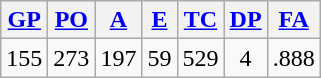<table class="wikitable">
<tr>
<th><a href='#'>GP</a></th>
<th><a href='#'>PO</a></th>
<th><a href='#'>A</a></th>
<th><a href='#'>E</a></th>
<th><a href='#'>TC</a></th>
<th><a href='#'>DP</a></th>
<th><a href='#'>FA</a></th>
</tr>
<tr align=center>
<td>155</td>
<td>273</td>
<td>197</td>
<td>59</td>
<td>529</td>
<td>4</td>
<td>.888</td>
</tr>
</table>
